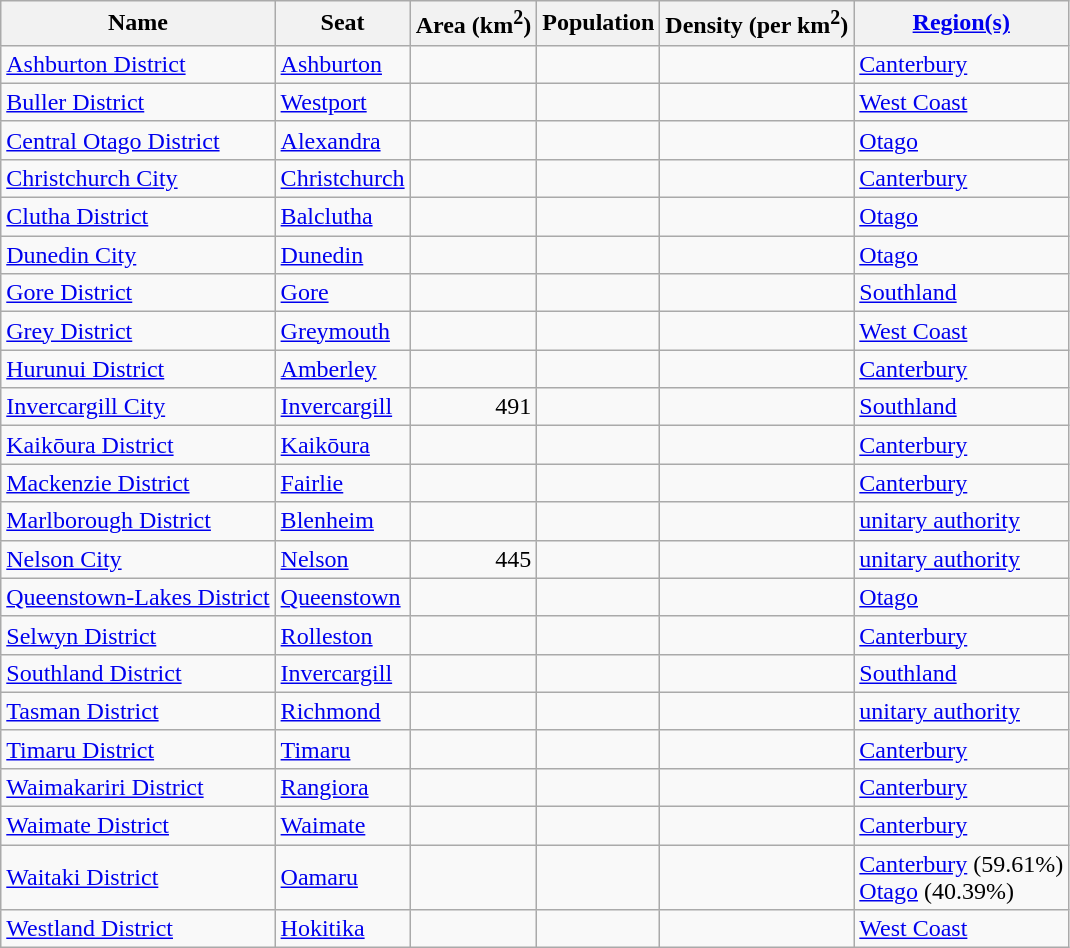<table class="wikitable sortable">
<tr>
<th>Name</th>
<th>Seat</th>
<th>Area (km<sup>2</sup>)</th>
<th>Population</th>
<th>Density (per km<sup>2</sup>)</th>
<th><a href='#'>Region(s)</a></th>
</tr>
<tr>
<td><a href='#'>Ashburton District</a></td>
<td><a href='#'>Ashburton</a></td>
<td align=right></td>
<td align=right></td>
<td align=right></td>
<td><a href='#'>Canterbury</a></td>
</tr>
<tr>
<td><a href='#'>Buller District</a></td>
<td><a href='#'>Westport</a></td>
<td align=right></td>
<td align=right></td>
<td align=right></td>
<td><a href='#'>West Coast</a></td>
</tr>
<tr>
<td><a href='#'>Central Otago District</a></td>
<td><a href='#'>Alexandra</a></td>
<td align=right></td>
<td align=right></td>
<td align=right></td>
<td><a href='#'>Otago</a></td>
</tr>
<tr>
<td><a href='#'>Christchurch City</a></td>
<td><a href='#'>Christchurch</a></td>
<td align=right></td>
<td align=right></td>
<td align=right></td>
<td><a href='#'>Canterbury</a></td>
</tr>
<tr>
<td><a href='#'>Clutha District</a></td>
<td><a href='#'>Balclutha</a></td>
<td align=right></td>
<td align=right></td>
<td align=right></td>
<td><a href='#'>Otago</a></td>
</tr>
<tr>
<td><a href='#'>Dunedin City</a></td>
<td><a href='#'>Dunedin</a></td>
<td align=right></td>
<td align=right></td>
<td align=right></td>
<td><a href='#'>Otago</a></td>
</tr>
<tr>
<td><a href='#'>Gore District</a></td>
<td><a href='#'>Gore</a></td>
<td align=right></td>
<td align=right></td>
<td align=right></td>
<td><a href='#'>Southland</a></td>
</tr>
<tr>
<td><a href='#'>Grey District</a></td>
<td><a href='#'>Greymouth</a></td>
<td align=right></td>
<td align=right></td>
<td align=right></td>
<td><a href='#'>West Coast</a></td>
</tr>
<tr>
<td><a href='#'>Hurunui District</a></td>
<td><a href='#'>Amberley</a></td>
<td align=right></td>
<td align=right></td>
<td align=right></td>
<td><a href='#'>Canterbury</a></td>
</tr>
<tr>
<td><a href='#'>Invercargill City</a></td>
<td><a href='#'>Invercargill</a></td>
<td align=right>491</td>
<td align=right></td>
<td align=right></td>
<td><a href='#'>Southland</a></td>
</tr>
<tr>
<td><a href='#'>Kaikōura District</a></td>
<td><a href='#'>Kaikōura</a></td>
<td align=right></td>
<td align=right></td>
<td align=right></td>
<td><a href='#'>Canterbury</a></td>
</tr>
<tr>
<td><a href='#'>Mackenzie District</a></td>
<td><a href='#'>Fairlie</a></td>
<td align=right></td>
<td align=right></td>
<td align=right></td>
<td><a href='#'>Canterbury</a></td>
</tr>
<tr>
<td><a href='#'>Marlborough District</a></td>
<td><a href='#'>Blenheim</a></td>
<td align=right></td>
<td align=right></td>
<td align=right></td>
<td><a href='#'>unitary authority</a></td>
</tr>
<tr>
<td><a href='#'>Nelson City</a></td>
<td><a href='#'>Nelson</a></td>
<td align=right>445</td>
<td align=right></td>
<td align=right></td>
<td><a href='#'>unitary authority</a></td>
</tr>
<tr>
<td><a href='#'>Queenstown-Lakes District</a></td>
<td><a href='#'>Queenstown</a></td>
<td align=right></td>
<td align=right></td>
<td align=right></td>
<td><a href='#'>Otago</a></td>
</tr>
<tr>
<td><a href='#'>Selwyn District</a></td>
<td><a href='#'>Rolleston</a></td>
<td align=right></td>
<td align=right></td>
<td align=right></td>
<td><a href='#'>Canterbury</a></td>
</tr>
<tr>
<td><a href='#'>Southland District</a></td>
<td><a href='#'>Invercargill</a></td>
<td align=right></td>
<td align=right></td>
<td align=right></td>
<td><a href='#'>Southland</a></td>
</tr>
<tr>
<td><a href='#'>Tasman District</a></td>
<td><a href='#'>Richmond</a></td>
<td align=right></td>
<td align=right></td>
<td align=right></td>
<td><a href='#'>unitary authority</a></td>
</tr>
<tr>
<td><a href='#'>Timaru District</a></td>
<td><a href='#'>Timaru</a></td>
<td align=right></td>
<td align=right></td>
<td align=right></td>
<td><a href='#'>Canterbury</a></td>
</tr>
<tr>
<td><a href='#'>Waimakariri District</a></td>
<td><a href='#'>Rangiora</a></td>
<td align=right></td>
<td align=right></td>
<td align=right></td>
<td><a href='#'>Canterbury</a></td>
</tr>
<tr>
<td><a href='#'>Waimate District</a></td>
<td><a href='#'>Waimate</a></td>
<td align=right></td>
<td align=right></td>
<td align=right></td>
<td><a href='#'>Canterbury</a></td>
</tr>
<tr>
<td><a href='#'>Waitaki District</a></td>
<td><a href='#'>Oamaru</a></td>
<td align=right></td>
<td align=right></td>
<td align=right></td>
<td><a href='#'>Canterbury</a> (59.61%) <br><a href='#'>Otago</a> (40.39%)</td>
</tr>
<tr>
<td><a href='#'>Westland District</a></td>
<td><a href='#'>Hokitika</a></td>
<td align=right></td>
<td align=right></td>
<td align=right></td>
<td><a href='#'>West Coast</a></td>
</tr>
</table>
